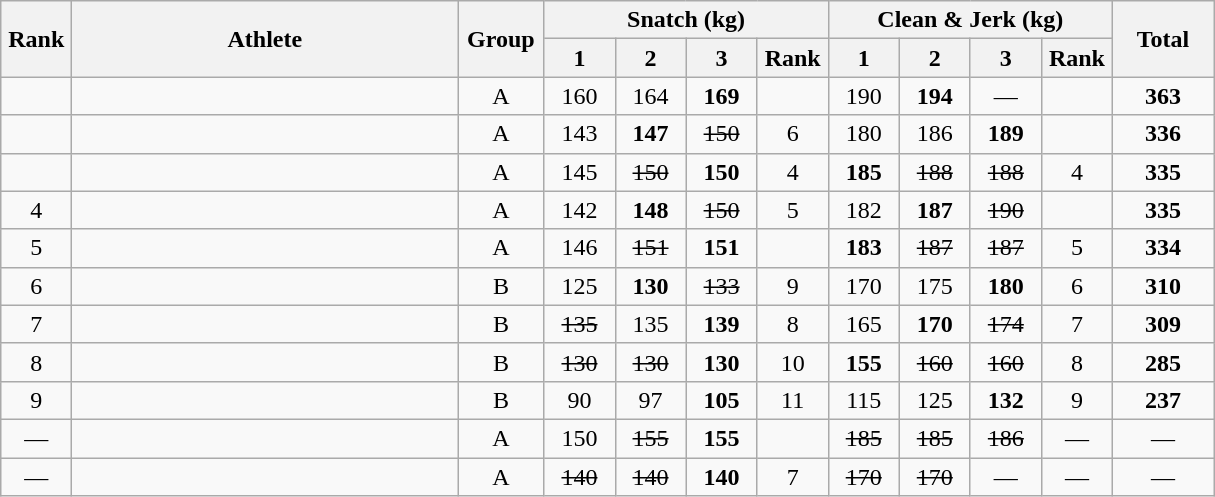<table class = "wikitable" style="text-align:center;">
<tr>
<th rowspan=2 width=40>Rank</th>
<th rowspan=2 width=250>Athlete</th>
<th rowspan=2 width=50>Group</th>
<th colspan=4>Snatch (kg)</th>
<th colspan=4>Clean & Jerk (kg)</th>
<th rowspan=2 width=60>Total</th>
</tr>
<tr |->
<th width=40>1</th>
<th width=40>2</th>
<th width=40>3</th>
<th width=40>Rank</th>
<th width=40>1</th>
<th width=40>2</th>
<th width=40>3</th>
<th width=40>Rank</th>
</tr>
<tr>
<td></td>
<td align=left></td>
<td>A</td>
<td>160</td>
<td>164</td>
<td><strong>169</strong></td>
<td></td>
<td>190</td>
<td><strong>194</strong></td>
<td>—</td>
<td></td>
<td><strong>363</strong></td>
</tr>
<tr>
<td></td>
<td align=left></td>
<td>A</td>
<td>143</td>
<td><strong>147</strong></td>
<td><s>150</s></td>
<td>6</td>
<td>180</td>
<td>186</td>
<td><strong>189</strong></td>
<td></td>
<td><strong>336</strong></td>
</tr>
<tr>
<td></td>
<td align=left></td>
<td>A</td>
<td>145</td>
<td><s>150</s></td>
<td><strong>150</strong></td>
<td>4</td>
<td><strong>185</strong></td>
<td><s>188</s></td>
<td><s>188</s></td>
<td>4</td>
<td><strong>335</strong></td>
</tr>
<tr>
<td>4</td>
<td align=left></td>
<td>A</td>
<td>142</td>
<td><strong>148</strong></td>
<td><s>150</s></td>
<td>5</td>
<td>182</td>
<td><strong>187</strong></td>
<td><s>190</s></td>
<td></td>
<td><strong>335</strong></td>
</tr>
<tr>
<td>5</td>
<td align=left></td>
<td>A</td>
<td>146</td>
<td><s>151</s></td>
<td><strong>151</strong></td>
<td></td>
<td><strong>183</strong></td>
<td><s>187</s></td>
<td><s>187</s></td>
<td>5</td>
<td><strong>334</strong></td>
</tr>
<tr>
<td>6</td>
<td align=left></td>
<td>B</td>
<td>125</td>
<td><strong>130</strong></td>
<td><s>133</s></td>
<td>9</td>
<td>170</td>
<td>175</td>
<td><strong>180</strong></td>
<td>6</td>
<td><strong>310</strong></td>
</tr>
<tr>
<td>7</td>
<td align=left></td>
<td>B</td>
<td><s>135</s></td>
<td>135</td>
<td><strong>139</strong></td>
<td>8</td>
<td>165</td>
<td><strong>170</strong></td>
<td><s>174</s></td>
<td>7</td>
<td><strong>309</strong></td>
</tr>
<tr>
<td>8</td>
<td align=left></td>
<td>B</td>
<td><s>130</s></td>
<td><s>130</s></td>
<td><strong>130</strong></td>
<td>10</td>
<td><strong>155</strong></td>
<td><s>160</s></td>
<td><s>160</s></td>
<td>8</td>
<td><strong>285</strong></td>
</tr>
<tr>
<td>9</td>
<td align=left></td>
<td>B</td>
<td>90</td>
<td>97</td>
<td><strong>105</strong></td>
<td>11</td>
<td>115</td>
<td>125</td>
<td><strong>132</strong></td>
<td>9</td>
<td><strong>237</strong></td>
</tr>
<tr>
<td>—</td>
<td align=left></td>
<td>A</td>
<td>150</td>
<td><s>155</s></td>
<td><strong>155</strong></td>
<td></td>
<td><s>185</s></td>
<td><s>185</s></td>
<td><s>186</s></td>
<td>—</td>
<td>—</td>
</tr>
<tr>
<td>—</td>
<td align=left></td>
<td>A</td>
<td><s>140</s></td>
<td><s>140</s></td>
<td><strong>140</strong></td>
<td>7</td>
<td><s>170</s></td>
<td><s>170</s></td>
<td>—</td>
<td>—</td>
<td>—</td>
</tr>
</table>
